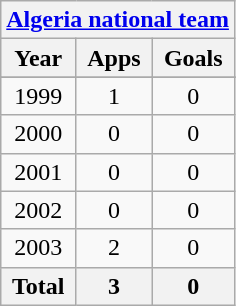<table class="wikitable" style="text-align:center">
<tr>
<th colspan=3><a href='#'>Algeria national team</a></th>
</tr>
<tr>
<th>Year</th>
<th>Apps</th>
<th>Goals</th>
</tr>
<tr>
</tr>
<tr>
<td>1999</td>
<td>1</td>
<td>0</td>
</tr>
<tr>
<td>2000</td>
<td>0</td>
<td>0</td>
</tr>
<tr>
<td>2001</td>
<td>0</td>
<td>0</td>
</tr>
<tr>
<td>2002</td>
<td>0</td>
<td>0</td>
</tr>
<tr>
<td>2003</td>
<td>2</td>
<td>0</td>
</tr>
<tr>
<th>Total</th>
<th>3</th>
<th>0</th>
</tr>
</table>
